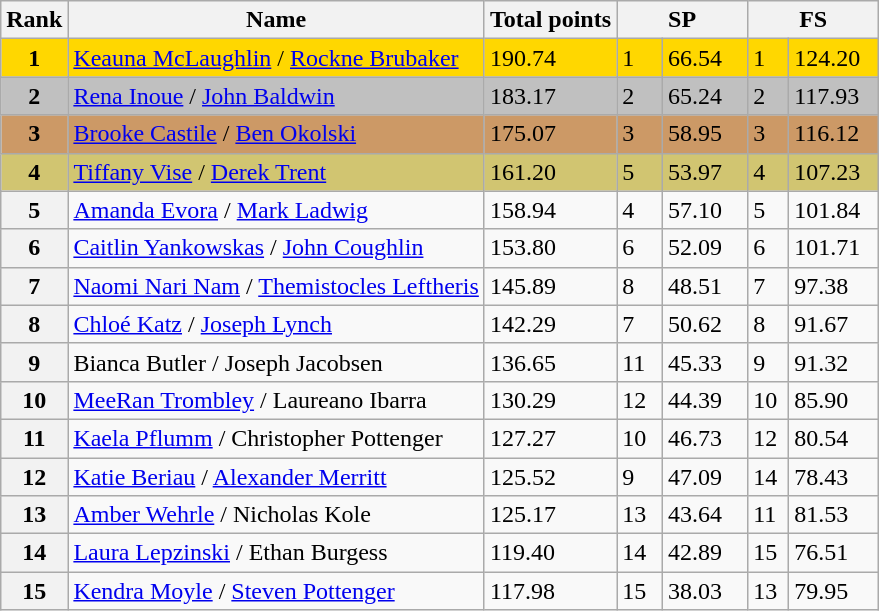<table class="wikitable">
<tr>
<th>Rank</th>
<th>Name</th>
<th>Total points</th>
<th colspan="2" width="80px">SP</th>
<th colspan="2" width="80px">FS</th>
</tr>
<tr style="background:gold;">
<td style="text-align:center;"><strong>1</strong></td>
<td><a href='#'>Keauna McLaughlin</a> / <a href='#'>Rockne Brubaker</a></td>
<td>190.74</td>
<td>1</td>
<td>66.54</td>
<td>1</td>
<td>124.20</td>
</tr>
<tr style="background:silver;">
<td style="text-align:center;"><strong>2</strong></td>
<td><a href='#'>Rena Inoue</a> / <a href='#'>John Baldwin</a></td>
<td>183.17</td>
<td>2</td>
<td>65.24</td>
<td>2</td>
<td>117.93</td>
</tr>
<tr style="background:#c96;">
<td style="text-align:center;"><strong>3</strong></td>
<td><a href='#'>Brooke Castile</a> / <a href='#'>Ben Okolski</a></td>
<td>175.07</td>
<td>3</td>
<td>58.95</td>
<td>3</td>
<td>116.12</td>
</tr>
<tr style="background:#d1c571;">
<td style="text-align:center;"><strong>4</strong></td>
<td><a href='#'>Tiffany Vise</a> / <a href='#'>Derek Trent</a></td>
<td>161.20</td>
<td>5</td>
<td>53.97</td>
<td>4</td>
<td>107.23</td>
</tr>
<tr>
<th>5</th>
<td><a href='#'>Amanda Evora</a> / <a href='#'>Mark Ladwig</a></td>
<td>158.94</td>
<td>4</td>
<td>57.10</td>
<td>5</td>
<td>101.84</td>
</tr>
<tr>
<th>6</th>
<td><a href='#'>Caitlin Yankowskas</a> / <a href='#'>John Coughlin</a></td>
<td>153.80</td>
<td>6</td>
<td>52.09</td>
<td>6</td>
<td>101.71</td>
</tr>
<tr>
<th>7</th>
<td><a href='#'>Naomi Nari Nam</a> / <a href='#'>Themistocles Leftheris</a></td>
<td>145.89</td>
<td>8</td>
<td>48.51</td>
<td>7</td>
<td>97.38</td>
</tr>
<tr>
<th>8</th>
<td><a href='#'>Chloé Katz</a> / <a href='#'>Joseph Lynch</a></td>
<td>142.29</td>
<td>7</td>
<td>50.62</td>
<td>8</td>
<td>91.67</td>
</tr>
<tr>
<th>9</th>
<td>Bianca Butler / Joseph Jacobsen</td>
<td>136.65</td>
<td>11</td>
<td>45.33</td>
<td>9</td>
<td>91.32</td>
</tr>
<tr>
<th>10</th>
<td><a href='#'>MeeRan Trombley</a> / Laureano Ibarra</td>
<td>130.29</td>
<td>12</td>
<td>44.39</td>
<td>10</td>
<td>85.90</td>
</tr>
<tr>
<th>11</th>
<td><a href='#'>Kaela Pflumm</a> / Christopher Pottenger</td>
<td>127.27</td>
<td>10</td>
<td>46.73</td>
<td>12</td>
<td>80.54</td>
</tr>
<tr>
<th>12</th>
<td><a href='#'>Katie Beriau</a> / <a href='#'>Alexander Merritt</a></td>
<td>125.52</td>
<td>9</td>
<td>47.09</td>
<td>14</td>
<td>78.43</td>
</tr>
<tr>
<th>13</th>
<td><a href='#'>Amber Wehrle</a> / Nicholas Kole</td>
<td>125.17</td>
<td>13</td>
<td>43.64</td>
<td>11</td>
<td>81.53</td>
</tr>
<tr>
<th>14</th>
<td><a href='#'>Laura Lepzinski</a> / Ethan Burgess</td>
<td>119.40</td>
<td>14</td>
<td>42.89</td>
<td>15</td>
<td>76.51</td>
</tr>
<tr>
<th>15</th>
<td><a href='#'>Kendra Moyle</a> / <a href='#'>Steven Pottenger</a></td>
<td>117.98</td>
<td>15</td>
<td>38.03</td>
<td>13</td>
<td>79.95</td>
</tr>
</table>
